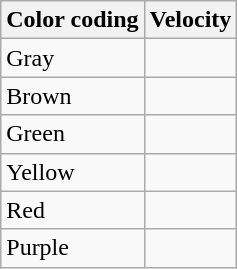<table class="wikitable">
<tr>
<th>Color coding</th>
<th>Velocity</th>
</tr>
<tr>
<td>Gray</td>
<td></td>
</tr>
<tr>
<td>Brown</td>
<td></td>
</tr>
<tr>
<td>Green</td>
<td></td>
</tr>
<tr>
<td>Yellow</td>
<td></td>
</tr>
<tr>
<td>Red</td>
<td></td>
</tr>
<tr>
<td>Purple</td>
<td></td>
</tr>
</table>
